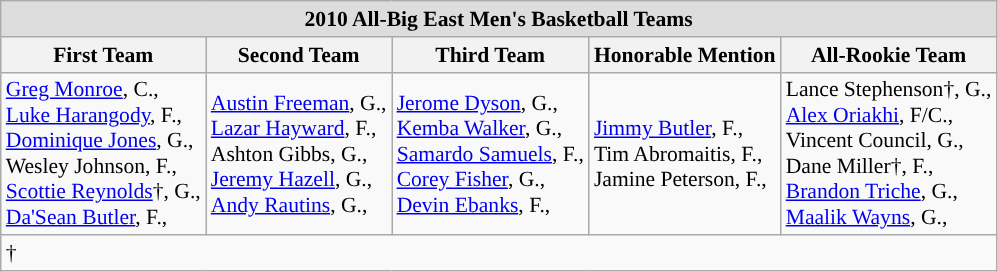<table class="wikitable" style="white-space:nowrap; font-size:90%;">
<tr>
<td colspan="7" style="text-align:center; background:#ddd;"><strong>2010 All-Big East Men's Basketball Teams</strong></td>
</tr>
<tr>
<th>First Team</th>
<th>Second Team</th>
<th>Third Team</th>
<th>Honorable Mention</th>
<th>All-Rookie Team</th>
</tr>
<tr>
<td><a href='#'>Greg Monroe</a>, C., <br><a href='#'>Luke Harangody</a>, F., <br><a href='#'>Dominique Jones</a>, G., <br>Wesley Johnson, F., <br><a href='#'>Scottie Reynolds</a>†, G., <br><a href='#'>Da'Sean Butler</a>, F., </td>
<td><a href='#'>Austin Freeman</a>, G., <br><a href='#'>Lazar Hayward</a>, F., <br>Ashton Gibbs, G., <br><a href='#'>Jeremy Hazell</a>, G., <br><a href='#'>Andy Rautins</a>, G., </td>
<td><a href='#'>Jerome Dyson</a>, G., <br><a href='#'>Kemba Walker</a>, G., <br><a href='#'>Samardo Samuels</a>, F., <br><a href='#'>Corey Fisher</a>, G., <br><a href='#'>Devin Ebanks</a>, F., </td>
<td><a href='#'>Jimmy Butler</a>, F., <br>Tim Abromaitis, F., <br>Jamine Peterson, F., </td>
<td>Lance Stephenson†, G., <br><a href='#'>Alex Oriakhi</a>, F/C., <br>Vincent Council, G., <br>Dane Miller†, F., <br><a href='#'>Brandon Triche</a>, G., <br><a href='#'>Maalik Wayns</a>, G., </td>
</tr>
<tr>
<td colspan="5" style="text-align:left;">† </td>
</tr>
</table>
